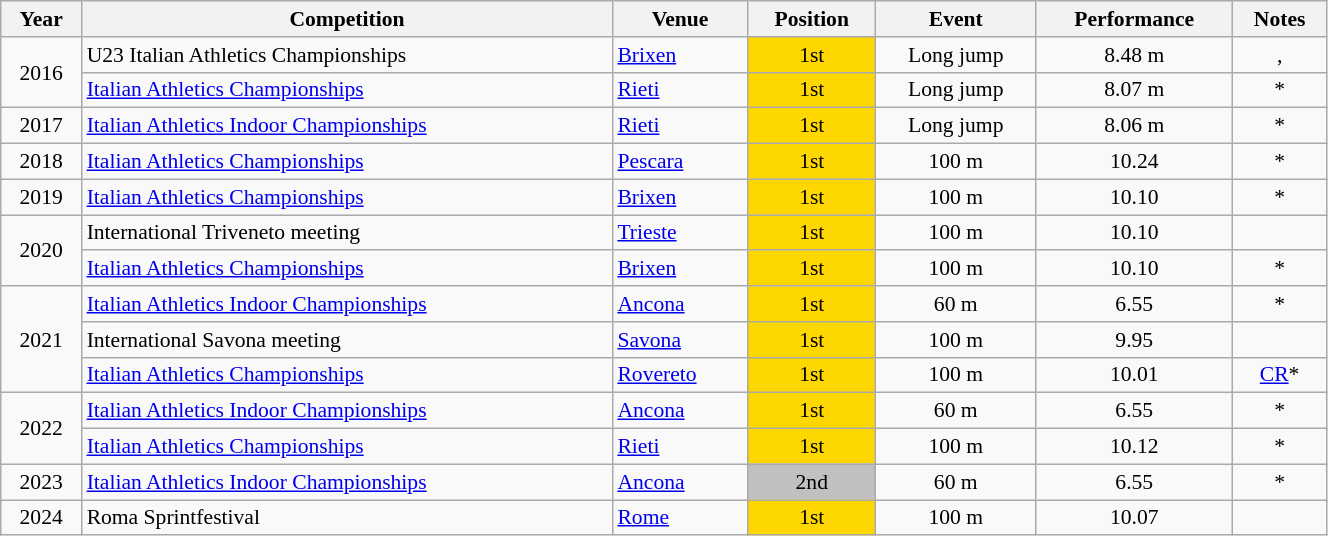<table class="wikitable sortable" width=70% style="font-size:90%; text-align:center;">
<tr>
<th>Year</th>
<th>Competition</th>
<th>Venue</th>
<th>Position</th>
<th>Event</th>
<th>Performance</th>
<th>Notes</th>
</tr>
<tr>
<td rowspan=2>2016</td>
<td align=left>U23 Italian Athletics Championships</td>
<td align=left> <a href='#'>Brixen</a></td>
<td bgcolor=gold>1st</td>
<td>Long jump</td>
<td>8.48 m</td>
<td>, </td>
</tr>
<tr>
<td align=left><a href='#'>Italian Athletics Championships</a></td>
<td align=left> <a href='#'>Rieti</a></td>
<td bgcolor=gold>1st</td>
<td>Long jump</td>
<td>8.07 m</td>
<td>*</td>
</tr>
<tr>
<td>2017</td>
<td align=left><a href='#'>Italian Athletics Indoor Championships</a></td>
<td align=left> <a href='#'>Rieti</a></td>
<td bgcolor=gold>1st</td>
<td>Long jump</td>
<td>8.06 m</td>
<td>*</td>
</tr>
<tr>
<td>2018</td>
<td align=left><a href='#'>Italian Athletics Championships</a></td>
<td align=left> <a href='#'>Pescara</a></td>
<td bgcolor=gold>1st</td>
<td>100 m</td>
<td>10.24</td>
<td>*</td>
</tr>
<tr>
<td>2019</td>
<td align=left><a href='#'>Italian Athletics Championships</a></td>
<td align=left> <a href='#'>Brixen</a></td>
<td bgcolor=gold>1st</td>
<td>100 m</td>
<td>10.10</td>
<td>*</td>
</tr>
<tr>
<td rowspan=2>2020</td>
<td align=left>International Triveneto meeting</td>
<td align=left> <a href='#'>Trieste</a></td>
<td bgcolor=gold>1st</td>
<td>100 m</td>
<td>10.10</td>
<td></td>
</tr>
<tr>
<td align=left><a href='#'>Italian Athletics Championships</a></td>
<td align=left> <a href='#'>Brixen</a></td>
<td bgcolor=gold>1st</td>
<td>100 m</td>
<td>10.10</td>
<td>*</td>
</tr>
<tr>
<td rowspan=3>2021</td>
<td align=left><a href='#'>Italian Athletics Indoor Championships</a></td>
<td align=left> <a href='#'>Ancona</a></td>
<td bgcolor=gold>1st</td>
<td>60 m</td>
<td>6.55</td>
<td>*</td>
</tr>
<tr>
<td align=left>International Savona meeting</td>
<td align=left> <a href='#'>Savona</a></td>
<td bgcolor=gold>1st</td>
<td>100 m</td>
<td>9.95</td>
<td></td>
</tr>
<tr>
<td align=left><a href='#'>Italian Athletics Championships</a></td>
<td align=left> <a href='#'>Rovereto</a></td>
<td bgcolor=gold>1st</td>
<td>100 m</td>
<td>10.01</td>
<td><a href='#'>CR</a>*</td>
</tr>
<tr>
<td rowspan=2>2022</td>
<td align=left><a href='#'>Italian Athletics Indoor Championships</a></td>
<td align=left> <a href='#'>Ancona</a></td>
<td bgcolor=gold>1st</td>
<td>60 m</td>
<td>6.55</td>
<td>*</td>
</tr>
<tr>
<td align=left><a href='#'>Italian Athletics Championships</a></td>
<td align=left> <a href='#'>Rieti</a></td>
<td bgcolor=gold>1st</td>
<td>100 m</td>
<td>10.12</td>
<td>*</td>
</tr>
<tr>
<td>2023</td>
<td align=left><a href='#'>Italian Athletics Indoor Championships</a></td>
<td align=left> <a href='#'>Ancona</a></td>
<td bgcolor=silver>2nd</td>
<td>60 m</td>
<td>6.55</td>
<td>*</td>
</tr>
<tr>
<td>2024</td>
<td align=left>Roma Sprintfestival</td>
<td align=left> <a href='#'>Rome</a></td>
<td bgcolor=gold>1st</td>
<td>100 m</td>
<td>10.07</td>
<td></td>
</tr>
</table>
